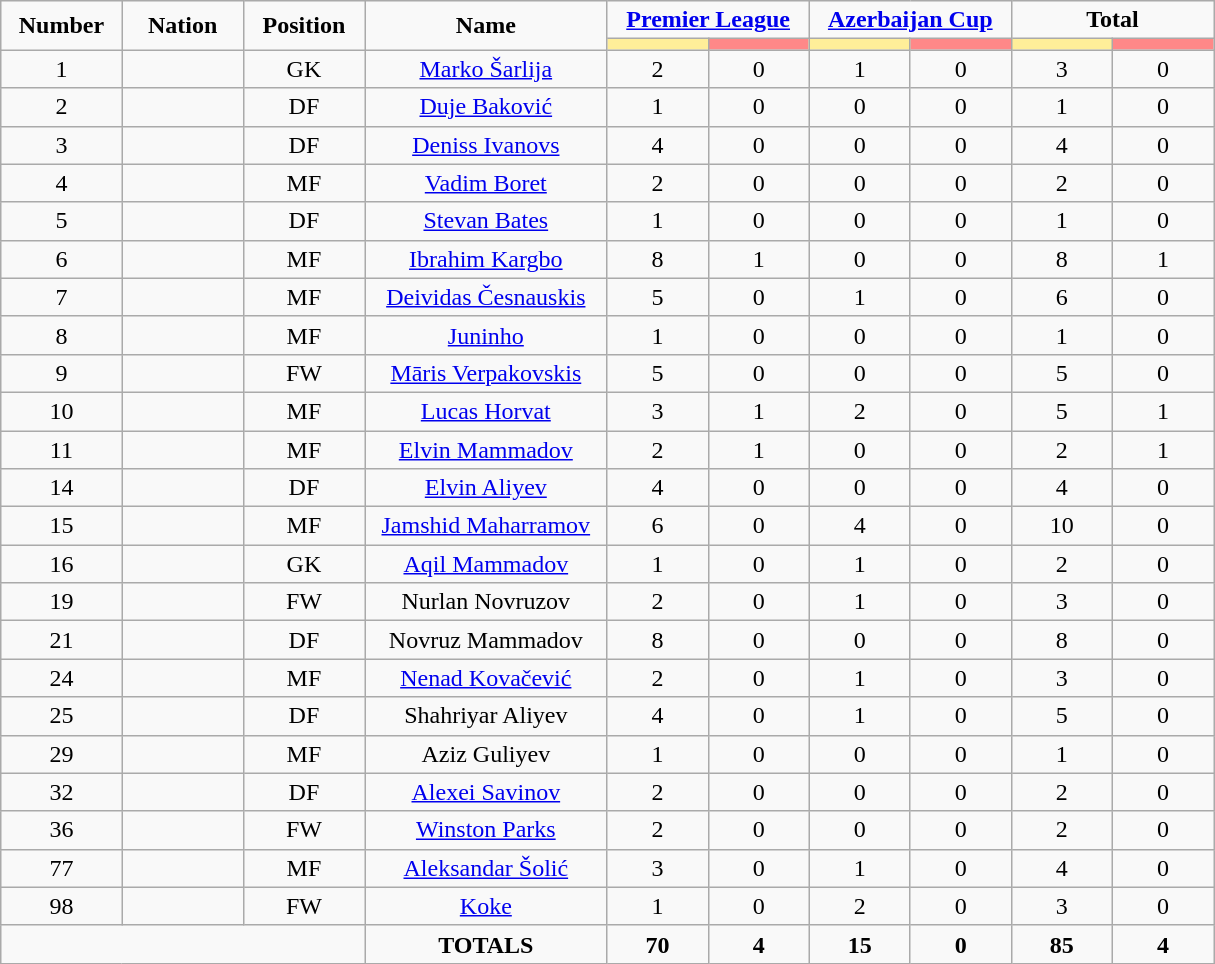<table class="wikitable" style="font-size: 100%; text-align: center;">
<tr>
<td rowspan="2" width="10%" align="center"><strong>Number</strong></td>
<td rowspan="2" width="10%" align="center"><strong>Nation</strong></td>
<td rowspan="2" width="10%" align="center"><strong>Position</strong></td>
<td rowspan="2" width="20%" align="center"><strong>Name</strong></td>
<td colspan="2" align="center"><strong><a href='#'>Premier League</a></strong></td>
<td colspan="2" align="center"><strong><a href='#'>Azerbaijan Cup</a></strong></td>
<td colspan="2" align="center"><strong>Total</strong></td>
</tr>
<tr>
<th width=60 style="background: #FFEE99"></th>
<th width=60 style="background: #FF8888"></th>
<th width=60 style="background: #FFEE99"></th>
<th width=60 style="background: #FF8888"></th>
<th width=60 style="background: #FFEE99"></th>
<th width=60 style="background: #FF8888"></th>
</tr>
<tr>
<td>1</td>
<td></td>
<td>GK</td>
<td><a href='#'>Marko Šarlija</a></td>
<td>2</td>
<td>0</td>
<td>1</td>
<td>0</td>
<td>3</td>
<td>0</td>
</tr>
<tr>
<td>2</td>
<td></td>
<td>DF</td>
<td><a href='#'>Duje Baković</a></td>
<td>1</td>
<td>0</td>
<td>0</td>
<td>0</td>
<td>1</td>
<td>0</td>
</tr>
<tr>
<td>3</td>
<td></td>
<td>DF</td>
<td><a href='#'>Deniss Ivanovs</a></td>
<td>4</td>
<td>0</td>
<td>0</td>
<td>0</td>
<td>4</td>
<td>0</td>
</tr>
<tr>
<td>4</td>
<td></td>
<td>MF</td>
<td><a href='#'>Vadim Boret</a></td>
<td>2</td>
<td>0</td>
<td>0</td>
<td>0</td>
<td>2</td>
<td>0</td>
</tr>
<tr>
<td>5</td>
<td></td>
<td>DF</td>
<td><a href='#'>Stevan Bates</a></td>
<td>1</td>
<td>0</td>
<td>0</td>
<td>0</td>
<td>1</td>
<td>0</td>
</tr>
<tr>
<td>6</td>
<td></td>
<td>MF</td>
<td><a href='#'>Ibrahim Kargbo</a></td>
<td>8</td>
<td>1</td>
<td>0</td>
<td>0</td>
<td>8</td>
<td>1</td>
</tr>
<tr>
<td>7</td>
<td></td>
<td>MF</td>
<td><a href='#'>Deividas Česnauskis</a></td>
<td>5</td>
<td>0</td>
<td>1</td>
<td>0</td>
<td>6</td>
<td>0</td>
</tr>
<tr>
<td>8</td>
<td></td>
<td>MF</td>
<td><a href='#'>Juninho</a></td>
<td>1</td>
<td>0</td>
<td>0</td>
<td>0</td>
<td>1</td>
<td>0</td>
</tr>
<tr>
<td>9</td>
<td></td>
<td>FW</td>
<td><a href='#'>Māris Verpakovskis</a></td>
<td>5</td>
<td>0</td>
<td>0</td>
<td>0</td>
<td>5</td>
<td>0</td>
</tr>
<tr>
<td>10</td>
<td></td>
<td>MF</td>
<td><a href='#'>Lucas Horvat</a></td>
<td>3</td>
<td>1</td>
<td>2</td>
<td>0</td>
<td>5</td>
<td>1</td>
</tr>
<tr>
<td>11</td>
<td></td>
<td>MF</td>
<td><a href='#'>Elvin Mammadov</a></td>
<td>2</td>
<td>1</td>
<td>0</td>
<td>0</td>
<td>2</td>
<td>1</td>
</tr>
<tr>
<td>14</td>
<td></td>
<td>DF</td>
<td><a href='#'>Elvin Aliyev</a></td>
<td>4</td>
<td>0</td>
<td>0</td>
<td>0</td>
<td>4</td>
<td>0</td>
</tr>
<tr>
<td>15</td>
<td></td>
<td>MF</td>
<td><a href='#'>Jamshid Maharramov</a></td>
<td>6</td>
<td>0</td>
<td>4</td>
<td>0</td>
<td>10</td>
<td>0</td>
</tr>
<tr>
<td>16</td>
<td></td>
<td>GK</td>
<td><a href='#'>Aqil Mammadov</a></td>
<td>1</td>
<td>0</td>
<td>1</td>
<td>0</td>
<td>2</td>
<td>0</td>
</tr>
<tr>
<td>19</td>
<td></td>
<td>FW</td>
<td>Nurlan Novruzov</td>
<td>2</td>
<td>0</td>
<td>1</td>
<td>0</td>
<td>3</td>
<td>0</td>
</tr>
<tr>
<td>21</td>
<td></td>
<td>DF</td>
<td>Novruz Mammadov</td>
<td>8</td>
<td>0</td>
<td>0</td>
<td>0</td>
<td>8</td>
<td>0</td>
</tr>
<tr>
<td>24</td>
<td></td>
<td>MF</td>
<td><a href='#'>Nenad Kovačević</a></td>
<td>2</td>
<td>0</td>
<td>1</td>
<td>0</td>
<td>3</td>
<td>0</td>
</tr>
<tr>
<td>25</td>
<td></td>
<td>DF</td>
<td>Shahriyar Aliyev</td>
<td>4</td>
<td>0</td>
<td>1</td>
<td>0</td>
<td>5</td>
<td>0</td>
</tr>
<tr>
<td>29</td>
<td></td>
<td>MF</td>
<td>Aziz Guliyev</td>
<td>1</td>
<td>0</td>
<td>0</td>
<td>0</td>
<td>1</td>
<td>0</td>
</tr>
<tr>
<td>32</td>
<td></td>
<td>DF</td>
<td><a href='#'>Alexei Savinov</a></td>
<td>2</td>
<td>0</td>
<td>0</td>
<td>0</td>
<td>2</td>
<td>0</td>
</tr>
<tr>
<td>36</td>
<td></td>
<td>FW</td>
<td><a href='#'>Winston Parks</a></td>
<td>2</td>
<td>0</td>
<td>0</td>
<td>0</td>
<td>2</td>
<td>0</td>
</tr>
<tr>
<td>77</td>
<td></td>
<td>MF</td>
<td><a href='#'>Aleksandar Šolić</a></td>
<td>3</td>
<td>0</td>
<td>1</td>
<td>0</td>
<td>4</td>
<td>0</td>
</tr>
<tr>
<td>98</td>
<td></td>
<td>FW</td>
<td><a href='#'>Koke</a></td>
<td>1</td>
<td>0</td>
<td>2</td>
<td>0</td>
<td>3</td>
<td>0</td>
</tr>
<tr>
<td colspan="3"></td>
<td><strong>TOTALS</strong></td>
<td><strong>70</strong></td>
<td><strong>4</strong></td>
<td><strong>15</strong></td>
<td><strong>0</strong></td>
<td><strong>85</strong></td>
<td><strong>4</strong></td>
</tr>
</table>
